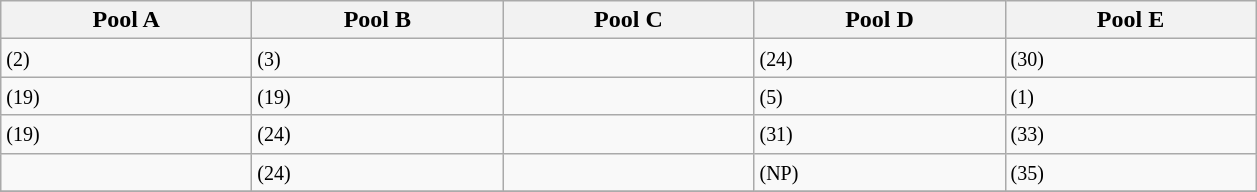<table class="wikitable">
<tr>
<th width=160>Pool A</th>
<th width=160>Pool B</th>
<th width=160>Pool C</th>
<th width=160>Pool D</th>
<th width=160>Pool E</th>
</tr>
<tr>
<td> <small>(2)</small></td>
<td> <small>(3)</small></td>
<td></td>
<td> <small>(24)</small></td>
<td> <small>(30)</small></td>
</tr>
<tr>
<td> <small>(19)</small></td>
<td> <small>(19)</small></td>
<td></td>
<td> <small>(5)</small></td>
<td> <small>(1)</small></td>
</tr>
<tr>
<td> <small>(19)</small></td>
<td> <small>(24)</small></td>
<td></td>
<td> <small>(31)</small></td>
<td> <small>(33)</small></td>
</tr>
<tr>
<td></td>
<td> <small>(24)</small></td>
<td></td>
<td> <small>(NP)</small></td>
<td> <small>(35)</small></td>
</tr>
<tr>
</tr>
</table>
